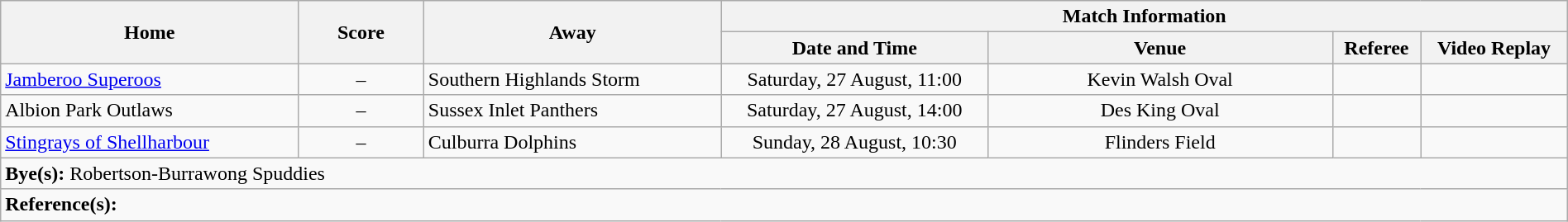<table class="wikitable" width="100% text-align:center;">
<tr>
<th rowspan="2" width="19%">Home</th>
<th rowspan="2" width="8%">Score</th>
<th rowspan="2" width="19%">Away</th>
<th colspan="4">Match Information</th>
</tr>
<tr bgcolor="#CCCCCC">
<th width="17%">Date and Time</th>
<th width="22%">Venue</th>
<th>Referee</th>
<th>Video Replay</th>
</tr>
<tr>
<td> <a href='#'>Jamberoo Superoos</a></td>
<td style="text-align:center;">–</td>
<td> Southern Highlands Storm</td>
<td style="text-align:center;">Saturday, 27 August, 11:00</td>
<td style="text-align:center;">Kevin Walsh Oval</td>
<td style="text-align:center;"></td>
<td style="text-align:center;"></td>
</tr>
<tr>
<td> Albion Park Outlaws</td>
<td style="text-align:center;">–</td>
<td> Sussex Inlet Panthers</td>
<td style="text-align:center;">Saturday, 27 August, 14:00</td>
<td style="text-align:center;">Des King Oval</td>
<td style="text-align:center;"></td>
<td style="text-align:center;"></td>
</tr>
<tr>
<td> <a href='#'>Stingrays of Shellharbour</a></td>
<td style="text-align:center;">–</td>
<td> Culburra Dolphins</td>
<td style="text-align:center;">Sunday, 28 August, 10:30</td>
<td style="text-align:center;">Flinders Field</td>
<td style="text-align:center;"></td>
<td style="text-align:center;"></td>
</tr>
<tr>
<td colspan="7"><strong>Bye(s):</strong>  Robertson-Burrawong Spuddies</td>
</tr>
<tr>
<td colspan="7"><strong>Reference(s):</strong></td>
</tr>
</table>
